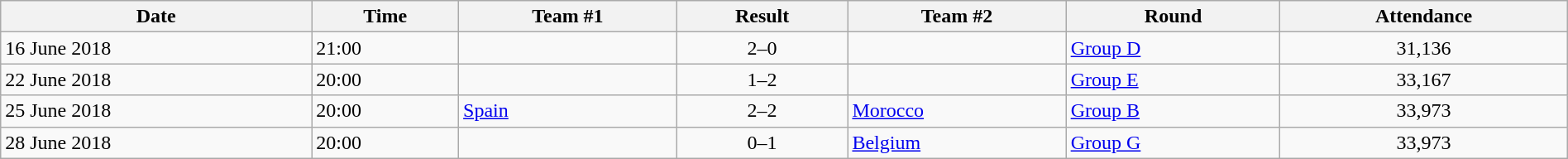<table class="wikitable" style="text-align:left; width:100%;">
<tr>
<th>Date</th>
<th>Time</th>
<th>Team #1</th>
<th>Result</th>
<th>Team #2</th>
<th>Round</th>
<th>Attendance</th>
</tr>
<tr>
<td>16 June 2018</td>
<td>21:00</td>
<td></td>
<td style="text-align:center;">2–0</td>
<td></td>
<td><a href='#'>Group D</a></td>
<td style="text-align:center;">31,136</td>
</tr>
<tr>
<td>22 June 2018</td>
<td>20:00</td>
<td></td>
<td style="text-align:center;">1–2</td>
<td></td>
<td><a href='#'>Group E</a></td>
<td style="text-align:center;">33,167</td>
</tr>
<tr>
<td>25 June 2018</td>
<td>20:00</td>
<td> <a href='#'>Spain</a></td>
<td style="text-align:center;">2–2</td>
<td> <a href='#'>Morocco</a></td>
<td><a href='#'>Group B</a></td>
<td style="text-align:center;">33,973</td>
</tr>
<tr>
<td>28 June 2018</td>
<td>20:00</td>
<td></td>
<td style="text-align:center;">0–1</td>
<td> <a href='#'>Belgium</a></td>
<td><a href='#'>Group G</a></td>
<td style="text-align:center;">33,973</td>
</tr>
</table>
